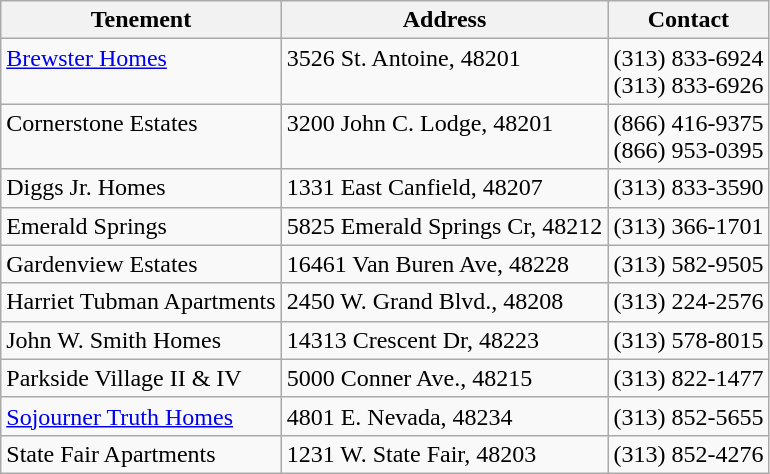<table class="wikitable">
<tr>
<th align="left" valign="top">Tenement</th>
<th align="left" valign="top">Address</th>
<th align="left" valign="top">Contact</th>
</tr>
<tr>
<td align="left" valign="top"><a href='#'>Brewster Homes</a></td>
<td align="left" valign="top">3526 St. Antoine, 48201</td>
<td align="left" valign="top">(313) 833-6924<br>(313) 833-6926</td>
</tr>
<tr>
<td align="left" valign="top">Cornerstone Estates</td>
<td align="left" valign="top">3200 John C. Lodge, 48201</td>
<td align="left" valign="top">(866) 416-9375<br>(866) 953-0395</td>
</tr>
<tr>
<td align="left" valign="top">Diggs Jr. Homes</td>
<td align="left" valign="top">1331 East Canfield, 48207</td>
<td align="left" valign="top">(313) 833-3590</td>
</tr>
<tr>
<td align="left" valign="top">Emerald Springs</td>
<td align="left" valign="top">5825 Emerald Springs Cr, 48212</td>
<td align="left" valign="top">(313) 366-1701</td>
</tr>
<tr>
<td align="left" valign="top">Gardenview Estates</td>
<td align="left" valign="top">16461 Van Buren Ave, 48228</td>
<td align="left" valign="top">(313) 582-9505</td>
</tr>
<tr>
<td align="left" valign="top">Harriet Tubman Apartments</td>
<td align="left" valign="top">2450 W. Grand Blvd., 48208</td>
<td align="left" valign="top">(313) 224-2576</td>
</tr>
<tr>
<td align="left" valign="top">John W. Smith Homes</td>
<td align="left" valign="top">14313 Crescent Dr, 48223</td>
<td align="left" valign="top">(313) 578-8015</td>
</tr>
<tr>
<td align="left" valign="top">Parkside Village II & IV</td>
<td align="left" valign="top">5000 Conner Ave., 48215</td>
<td align="left" valign="top">(313) 822-1477</td>
</tr>
<tr>
<td align="left" valign="top"><a href='#'>Sojourner Truth Homes</a></td>
<td align="left" valign="top">4801 E. Nevada, 48234</td>
<td align="left" valign="top">(313) 852-5655</td>
</tr>
<tr>
<td align="left" valign="top">State Fair Apartments</td>
<td align="left" valign="top">1231 W. State Fair, 48203</td>
<td align="left" valign="top">(313) 852-4276</td>
</tr>
</table>
